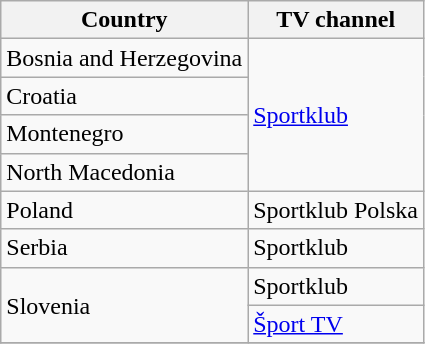<table class="wikitable">
<tr>
<th>Country</th>
<th>TV channel</th>
</tr>
<tr>
<td>Bosnia and Herzegovina</td>
<td rowspan="4"><a href='#'>Sportklub</a></td>
</tr>
<tr>
<td>Croatia</td>
</tr>
<tr>
<td>Montenegro</td>
</tr>
<tr>
<td>North Macedonia</td>
</tr>
<tr>
<td>Poland</td>
<td>Sportklub Polska</td>
</tr>
<tr>
<td>Serbia</td>
<td>Sportklub</td>
</tr>
<tr>
<td rowspan="2">Slovenia</td>
<td>Sportklub</td>
</tr>
<tr>
<td><a href='#'>Šport TV</a></td>
</tr>
<tr>
</tr>
</table>
